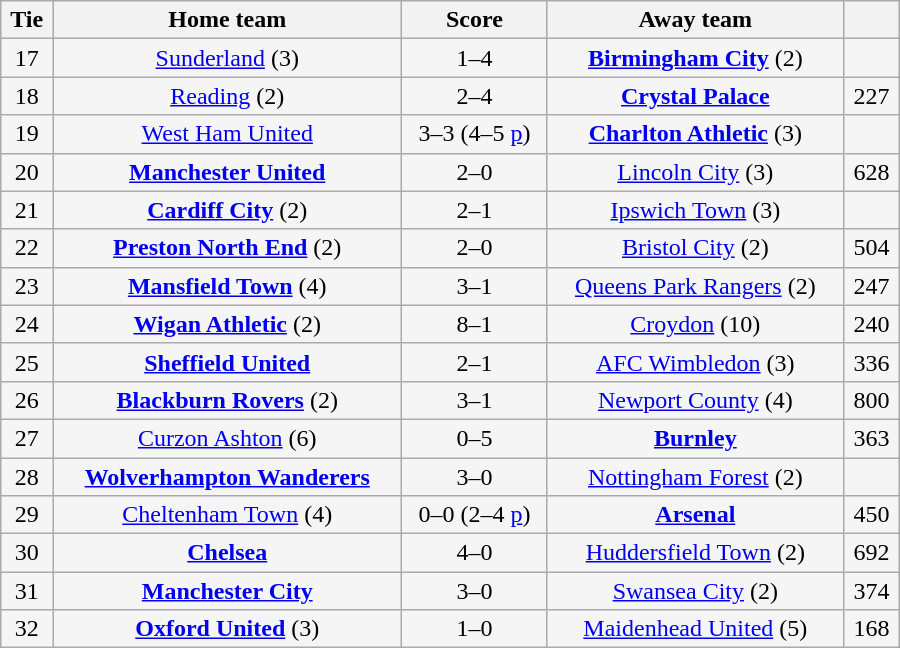<table class="wikitable" style="width: 600px; background:WhiteSmoke; text-align:center; font-size:100%">
<tr>
<th>Tie</th>
<th>Home team</th>
<th>Score</th>
<th>Away team</th>
<th></th>
</tr>
<tr>
<td>17</td>
<td><a href='#'>Sunderland</a> (3)</td>
<td>1–4</td>
<td><strong><a href='#'>Birmingham City</a></strong> (2)</td>
<td></td>
</tr>
<tr>
<td>18</td>
<td><a href='#'>Reading</a> (2)</td>
<td>2–4</td>
<td><strong><a href='#'>Crystal Palace</a></strong></td>
<td>227</td>
</tr>
<tr>
<td>19</td>
<td><a href='#'>West Ham United</a></td>
<td>3–3 (4–5 <a href='#'>p</a>)</td>
<td><strong><a href='#'>Charlton Athletic</a></strong> (3)</td>
<td></td>
</tr>
<tr>
<td>20</td>
<td><strong><a href='#'>Manchester United</a></strong></td>
<td>2–0</td>
<td><a href='#'>Lincoln City</a> (3)</td>
<td>628</td>
</tr>
<tr>
<td>21</td>
<td><strong><a href='#'>Cardiff City</a></strong> (2)</td>
<td>2–1</td>
<td><a href='#'>Ipswich Town</a> (3)</td>
<td></td>
</tr>
<tr>
<td>22</td>
<td><strong><a href='#'>Preston North End</a></strong> (2)</td>
<td>2–0</td>
<td><a href='#'>Bristol City</a> (2)</td>
<td>504</td>
</tr>
<tr>
<td>23</td>
<td><strong><a href='#'>Mansfield Town</a></strong> (4)</td>
<td>3–1</td>
<td><a href='#'>Queens Park Rangers</a> (2)</td>
<td>247</td>
</tr>
<tr>
<td>24</td>
<td><strong><a href='#'>Wigan Athletic</a></strong> (2)</td>
<td>8–1</td>
<td><a href='#'>Croydon</a> (10)</td>
<td>240</td>
</tr>
<tr>
<td>25</td>
<td><strong><a href='#'>Sheffield United</a></strong></td>
<td>2–1</td>
<td><a href='#'>AFC Wimbledon</a> (3)</td>
<td>336</td>
</tr>
<tr>
<td>26</td>
<td><strong><a href='#'>Blackburn Rovers</a></strong> (2)</td>
<td>3–1</td>
<td><a href='#'>Newport County</a> (4)</td>
<td>800</td>
</tr>
<tr>
<td>27</td>
<td><a href='#'>Curzon Ashton</a> (6)</td>
<td>0–5</td>
<td><strong><a href='#'>Burnley</a></strong></td>
<td>363</td>
</tr>
<tr>
<td>28</td>
<td><strong><a href='#'>Wolverhampton Wanderers</a></strong></td>
<td>3–0</td>
<td><a href='#'>Nottingham Forest</a> (2)</td>
<td></td>
</tr>
<tr>
<td>29</td>
<td><a href='#'>Cheltenham Town</a> (4)</td>
<td>0–0 (2–4 <a href='#'>p</a>)</td>
<td><strong><a href='#'>Arsenal</a></strong></td>
<td>450</td>
</tr>
<tr>
<td>30</td>
<td><strong><a href='#'>Chelsea</a></strong></td>
<td>4–0</td>
<td><a href='#'>Huddersfield Town</a> (2)</td>
<td>692</td>
</tr>
<tr>
<td>31</td>
<td><strong><a href='#'>Manchester City</a></strong></td>
<td>3–0</td>
<td><a href='#'>Swansea City</a> (2)</td>
<td>374</td>
</tr>
<tr>
<td>32</td>
<td><strong><a href='#'>Oxford United</a></strong> (3)</td>
<td>1–0</td>
<td><a href='#'>Maidenhead United</a> (5)</td>
<td>168</td>
</tr>
</table>
